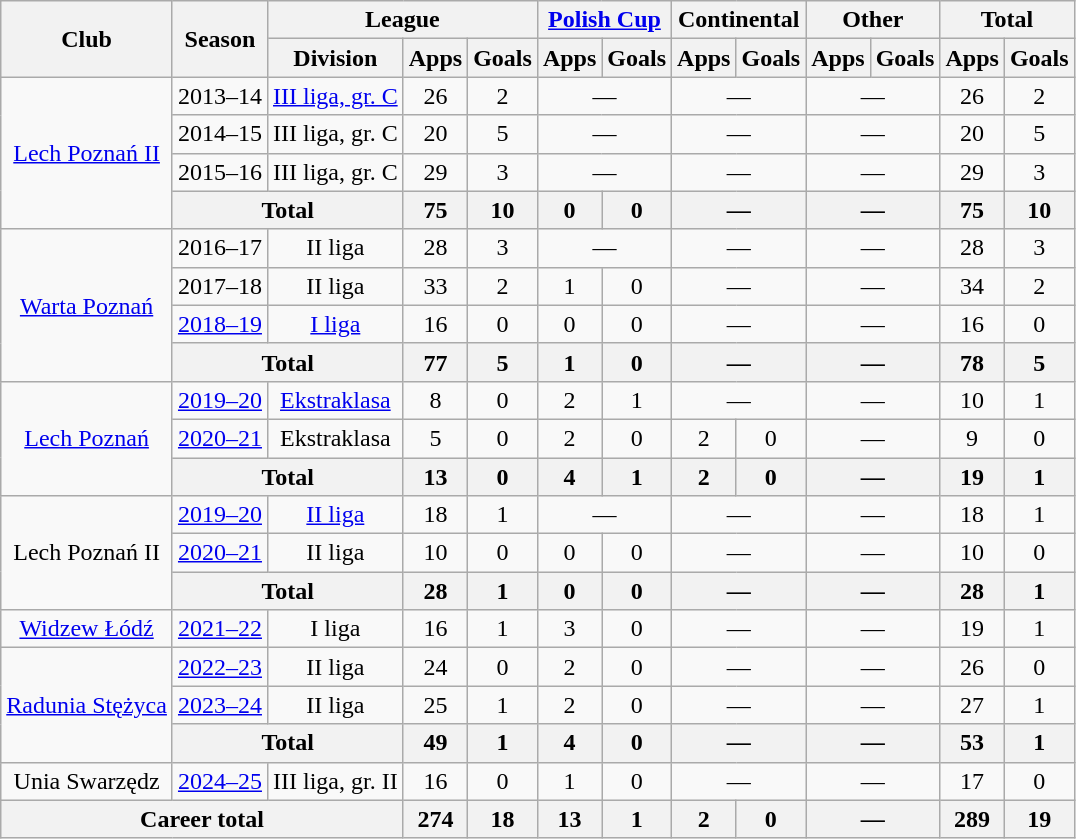<table class="wikitable" style="text-align:center">
<tr>
<th rowspan=2>Club</th>
<th rowspan=2>Season</th>
<th colspan=3>League</th>
<th colspan=2><a href='#'>Polish Cup</a></th>
<th colspan=2>Continental</th>
<th colspan=2>Other</th>
<th colspan=2>Total</th>
</tr>
<tr>
<th>Division</th>
<th>Apps</th>
<th>Goals</th>
<th>Apps</th>
<th>Goals</th>
<th>Apps</th>
<th>Goals</th>
<th>Apps</th>
<th>Goals</th>
<th>Apps</th>
<th>Goals</th>
</tr>
<tr>
<td rowspan="4"><a href='#'>Lech Poznań II</a></td>
<td>2013–14</td>
<td><a href='#'>III liga, gr. C</a></td>
<td>26</td>
<td>2</td>
<td colspan="2">—</td>
<td colspan="2">—</td>
<td colspan="2">—</td>
<td>26</td>
<td>2</td>
</tr>
<tr>
<td>2014–15</td>
<td>III liga, gr. C</td>
<td>20</td>
<td>5</td>
<td colspan="2">—</td>
<td colspan="2">—</td>
<td colspan="2">—</td>
<td>20</td>
<td>5</td>
</tr>
<tr>
<td>2015–16</td>
<td>III liga, gr. C</td>
<td>29</td>
<td>3</td>
<td colspan="2">—</td>
<td colspan="2">—</td>
<td colspan="2">—</td>
<td>29</td>
<td>3</td>
</tr>
<tr>
<th colspan="2">Total</th>
<th>75</th>
<th>10</th>
<th>0</th>
<th>0</th>
<th colspan="2">—</th>
<th colspan="2">—</th>
<th>75</th>
<th>10</th>
</tr>
<tr>
<td rowspan="4"><a href='#'>Warta Poznań</a></td>
<td>2016–17</td>
<td>II liga</td>
<td>28</td>
<td>3</td>
<td colspan="2">—</td>
<td colspan="2">—</td>
<td colspan="2">—</td>
<td>28</td>
<td>3</td>
</tr>
<tr>
<td>2017–18</td>
<td>II liga</td>
<td>33</td>
<td>2</td>
<td>1</td>
<td>0</td>
<td colspan="2">—</td>
<td colspan="2">—</td>
<td>34</td>
<td>2</td>
</tr>
<tr>
<td><a href='#'>2018–19</a></td>
<td><a href='#'>I liga</a></td>
<td>16</td>
<td>0</td>
<td>0</td>
<td>0</td>
<td colspan="2">—</td>
<td colspan="2">—</td>
<td>16</td>
<td>0</td>
</tr>
<tr>
<th colspan="2">Total</th>
<th>77</th>
<th>5</th>
<th>1</th>
<th>0</th>
<th colspan="2">—</th>
<th colspan="2">—</th>
<th>78</th>
<th>5</th>
</tr>
<tr>
<td rowspan="3"><a href='#'>Lech Poznań</a></td>
<td><a href='#'>2019–20</a></td>
<td><a href='#'>Ekstraklasa</a></td>
<td>8</td>
<td>0</td>
<td>2</td>
<td>1</td>
<td colspan="2">—</td>
<td colspan="2">—</td>
<td>10</td>
<td>1</td>
</tr>
<tr>
<td><a href='#'>2020–21</a></td>
<td>Ekstraklasa</td>
<td>5</td>
<td>0</td>
<td>2</td>
<td>0</td>
<td>2</td>
<td>0</td>
<td colspan="2">—</td>
<td>9</td>
<td>0</td>
</tr>
<tr>
<th colspan="2">Total</th>
<th>13</th>
<th>0</th>
<th>4</th>
<th>1</th>
<th>2</th>
<th>0</th>
<th colspan="2">—</th>
<th>19</th>
<th>1</th>
</tr>
<tr>
<td rowspan="3">Lech Poznań II</td>
<td><a href='#'>2019–20</a></td>
<td><a href='#'>II liga</a></td>
<td>18</td>
<td>1</td>
<td colspan="2">—</td>
<td colspan="2">—</td>
<td colspan="2">—</td>
<td>18</td>
<td>1</td>
</tr>
<tr>
<td><a href='#'>2020–21</a></td>
<td>II liga</td>
<td>10</td>
<td>0</td>
<td>0</td>
<td>0</td>
<td colspan="2">—</td>
<td colspan="2">—</td>
<td>10</td>
<td>0</td>
</tr>
<tr>
<th colspan="2">Total</th>
<th>28</th>
<th>1</th>
<th>0</th>
<th>0</th>
<th colspan="2">—</th>
<th colspan="2">—</th>
<th>28</th>
<th>1</th>
</tr>
<tr>
<td><a href='#'>Widzew Łódź</a></td>
<td><a href='#'>2021–22</a></td>
<td>I liga</td>
<td>16</td>
<td>1</td>
<td>3</td>
<td>0</td>
<td colspan="2">—</td>
<td colspan="2">—</td>
<td>19</td>
<td>1</td>
</tr>
<tr>
<td rowspan="3"><a href='#'>Radunia Stężyca</a></td>
<td><a href='#'>2022–23</a></td>
<td>II liga</td>
<td>24</td>
<td>0</td>
<td>2</td>
<td>0</td>
<td colspan="2">—</td>
<td colspan="2">—</td>
<td>26</td>
<td>0</td>
</tr>
<tr>
<td><a href='#'>2023–24</a></td>
<td>II liga</td>
<td>25</td>
<td>1</td>
<td>2</td>
<td>0</td>
<td colspan="2">—</td>
<td colspan="2">—</td>
<td>27</td>
<td>1</td>
</tr>
<tr>
<th colspan="2">Total</th>
<th>49</th>
<th>1</th>
<th>4</th>
<th>0</th>
<th colspan="2">—</th>
<th colspan="2">—</th>
<th>53</th>
<th>1</th>
</tr>
<tr>
<td>Unia Swarzędz</td>
<td><a href='#'>2024–25</a></td>
<td>III liga, gr. II</td>
<td>16</td>
<td>0</td>
<td>1</td>
<td>0</td>
<td colspan="2">—</td>
<td colspan="2">—</td>
<td>17</td>
<td>0</td>
</tr>
<tr>
<th colspan=3>Career total</th>
<th>274</th>
<th>18</th>
<th>13</th>
<th>1</th>
<th>2</th>
<th>0</th>
<th colspan="2">—</th>
<th>289</th>
<th>19</th>
</tr>
</table>
